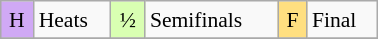<table class="wikitable" style="margin:0.5em auto; font-size:90%; line-height:1.25em;" width=20%;>
<tr>
<td style="background-color:#D0A9F5;text-align:center;">H</td>
<td>Heats</td>
<td style="background-color:#D9FFB2;text-align:center;">½</td>
<td>Semifinals</td>
<td style="background-color:#FFDF80;text-align:center;">F</td>
<td>Final</td>
</tr>
<tr>
</tr>
</table>
